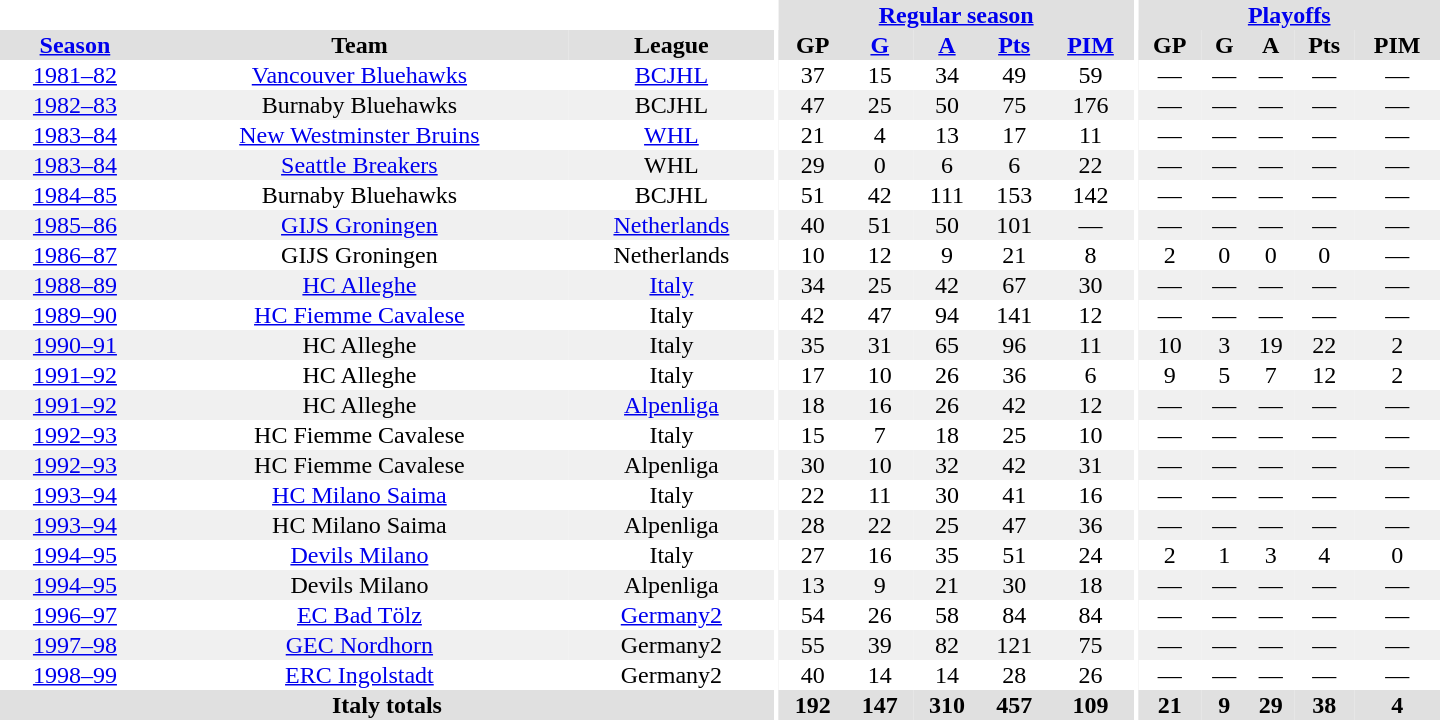<table border="0" cellpadding="1" cellspacing="0" style="text-align:center; width:60em">
<tr bgcolor="#e0e0e0">
<th colspan="3" bgcolor="#ffffff"></th>
<th rowspan="99" bgcolor="#ffffff"></th>
<th colspan="5"><a href='#'>Regular season</a></th>
<th rowspan="99" bgcolor="#ffffff"></th>
<th colspan="5"><a href='#'>Playoffs</a></th>
</tr>
<tr bgcolor="#e0e0e0">
<th><a href='#'>Season</a></th>
<th>Team</th>
<th>League</th>
<th>GP</th>
<th><a href='#'>G</a></th>
<th><a href='#'>A</a></th>
<th><a href='#'>Pts</a></th>
<th><a href='#'>PIM</a></th>
<th>GP</th>
<th>G</th>
<th>A</th>
<th>Pts</th>
<th>PIM</th>
</tr>
<tr>
<td><a href='#'>1981–82</a></td>
<td><a href='#'>Vancouver Bluehawks</a></td>
<td><a href='#'>BCJHL</a></td>
<td>37</td>
<td>15</td>
<td>34</td>
<td>49</td>
<td>59</td>
<td>—</td>
<td>—</td>
<td>—</td>
<td>—</td>
<td>—</td>
</tr>
<tr bgcolor="#f0f0f0">
<td><a href='#'>1982–83</a></td>
<td>Burnaby Bluehawks</td>
<td>BCJHL</td>
<td>47</td>
<td>25</td>
<td>50</td>
<td>75</td>
<td>176</td>
<td>—</td>
<td>—</td>
<td>—</td>
<td>—</td>
<td>—</td>
</tr>
<tr>
<td><a href='#'>1983–84</a></td>
<td><a href='#'>New Westminster Bruins</a></td>
<td><a href='#'>WHL</a></td>
<td>21</td>
<td>4</td>
<td>13</td>
<td>17</td>
<td>11</td>
<td>—</td>
<td>—</td>
<td>—</td>
<td>—</td>
<td>—</td>
</tr>
<tr bgcolor="#f0f0f0">
<td><a href='#'>1983–84</a></td>
<td><a href='#'>Seattle Breakers</a></td>
<td>WHL</td>
<td>29</td>
<td>0</td>
<td>6</td>
<td>6</td>
<td>22</td>
<td>—</td>
<td>—</td>
<td>—</td>
<td>—</td>
<td>—</td>
</tr>
<tr>
<td><a href='#'>1984–85</a></td>
<td>Burnaby Bluehawks</td>
<td>BCJHL</td>
<td>51</td>
<td>42</td>
<td>111</td>
<td>153</td>
<td>142</td>
<td>—</td>
<td>—</td>
<td>—</td>
<td>—</td>
<td>—</td>
</tr>
<tr bgcolor="#f0f0f0">
<td><a href='#'>1985–86</a></td>
<td><a href='#'>GIJS Groningen</a></td>
<td><a href='#'>Netherlands</a></td>
<td>40</td>
<td>51</td>
<td>50</td>
<td>101</td>
<td>—</td>
<td>—</td>
<td>—</td>
<td>—</td>
<td>—</td>
<td>—</td>
</tr>
<tr>
<td><a href='#'>1986–87</a></td>
<td>GIJS Groningen</td>
<td>Netherlands</td>
<td>10</td>
<td>12</td>
<td>9</td>
<td>21</td>
<td>8</td>
<td>2</td>
<td>0</td>
<td>0</td>
<td>0</td>
<td>—</td>
</tr>
<tr bgcolor="#f0f0f0">
<td><a href='#'>1988–89</a></td>
<td><a href='#'>HC Alleghe</a></td>
<td><a href='#'>Italy</a></td>
<td>34</td>
<td>25</td>
<td>42</td>
<td>67</td>
<td>30</td>
<td>—</td>
<td>—</td>
<td>—</td>
<td>—</td>
<td>—</td>
</tr>
<tr>
<td><a href='#'>1989–90</a></td>
<td><a href='#'>HC Fiemme Cavalese</a></td>
<td>Italy</td>
<td>42</td>
<td>47</td>
<td>94</td>
<td>141</td>
<td>12</td>
<td>—</td>
<td>—</td>
<td>—</td>
<td>—</td>
<td>—</td>
</tr>
<tr bgcolor="#f0f0f0">
<td><a href='#'>1990–91</a></td>
<td>HC Alleghe</td>
<td>Italy</td>
<td>35</td>
<td>31</td>
<td>65</td>
<td>96</td>
<td>11</td>
<td>10</td>
<td>3</td>
<td>19</td>
<td>22</td>
<td>2</td>
</tr>
<tr>
<td><a href='#'>1991–92</a></td>
<td>HC Alleghe</td>
<td>Italy</td>
<td>17</td>
<td>10</td>
<td>26</td>
<td>36</td>
<td>6</td>
<td>9</td>
<td>5</td>
<td>7</td>
<td>12</td>
<td>2</td>
</tr>
<tr bgcolor="#f0f0f0">
<td><a href='#'>1991–92</a></td>
<td>HC Alleghe</td>
<td><a href='#'>Alpenliga</a></td>
<td>18</td>
<td>16</td>
<td>26</td>
<td>42</td>
<td>12</td>
<td>—</td>
<td>—</td>
<td>—</td>
<td>—</td>
<td>—</td>
</tr>
<tr>
<td><a href='#'>1992–93</a></td>
<td>HC Fiemme Cavalese</td>
<td>Italy</td>
<td>15</td>
<td>7</td>
<td>18</td>
<td>25</td>
<td>10</td>
<td>—</td>
<td>—</td>
<td>—</td>
<td>—</td>
<td>—</td>
</tr>
<tr bgcolor="#f0f0f0">
<td><a href='#'>1992–93</a></td>
<td>HC Fiemme Cavalese</td>
<td>Alpenliga</td>
<td>30</td>
<td>10</td>
<td>32</td>
<td>42</td>
<td>31</td>
<td>—</td>
<td>—</td>
<td>—</td>
<td>—</td>
<td>—</td>
</tr>
<tr>
<td><a href='#'>1993–94</a></td>
<td><a href='#'>HC Milano Saima</a></td>
<td>Italy</td>
<td>22</td>
<td>11</td>
<td>30</td>
<td>41</td>
<td>16</td>
<td>—</td>
<td>—</td>
<td>—</td>
<td>—</td>
<td>—</td>
</tr>
<tr bgcolor="#f0f0f0">
<td><a href='#'>1993–94</a></td>
<td>HC Milano Saima</td>
<td>Alpenliga</td>
<td>28</td>
<td>22</td>
<td>25</td>
<td>47</td>
<td>36</td>
<td>—</td>
<td>—</td>
<td>—</td>
<td>—</td>
<td>—</td>
</tr>
<tr>
<td><a href='#'>1994–95</a></td>
<td><a href='#'>Devils Milano</a></td>
<td>Italy</td>
<td>27</td>
<td>16</td>
<td>35</td>
<td>51</td>
<td>24</td>
<td>2</td>
<td>1</td>
<td>3</td>
<td>4</td>
<td>0</td>
</tr>
<tr bgcolor="#f0f0f0">
<td><a href='#'>1994–95</a></td>
<td>Devils Milano</td>
<td>Alpenliga</td>
<td>13</td>
<td>9</td>
<td>21</td>
<td>30</td>
<td>18</td>
<td>—</td>
<td>—</td>
<td>—</td>
<td>—</td>
<td>—</td>
</tr>
<tr>
<td><a href='#'>1996–97</a></td>
<td><a href='#'>EC Bad Tölz</a></td>
<td><a href='#'>Germany2</a></td>
<td>54</td>
<td>26</td>
<td>58</td>
<td>84</td>
<td>84</td>
<td>—</td>
<td>—</td>
<td>—</td>
<td>—</td>
<td>—</td>
</tr>
<tr bgcolor="#f0f0f0">
<td><a href='#'>1997–98</a></td>
<td><a href='#'>GEC Nordhorn</a></td>
<td>Germany2</td>
<td>55</td>
<td>39</td>
<td>82</td>
<td>121</td>
<td>75</td>
<td>—</td>
<td>—</td>
<td>—</td>
<td>—</td>
<td>—</td>
</tr>
<tr>
<td><a href='#'>1998–99</a></td>
<td><a href='#'>ERC Ingolstadt</a></td>
<td>Germany2</td>
<td>40</td>
<td>14</td>
<td>14</td>
<td>28</td>
<td>26</td>
<td>—</td>
<td>—</td>
<td>—</td>
<td>—</td>
<td>—</td>
</tr>
<tr>
</tr>
<tr ALIGN="center" bgcolor="#e0e0e0">
<th colspan="3">Italy totals</th>
<th ALIGN="center">192</th>
<th ALIGN="center">147</th>
<th ALIGN="center">310</th>
<th ALIGN="center">457</th>
<th ALIGN="center">109</th>
<th ALIGN="center">21</th>
<th ALIGN="center">9</th>
<th ALIGN="center">29</th>
<th ALIGN="center">38</th>
<th ALIGN="center">4</th>
</tr>
</table>
